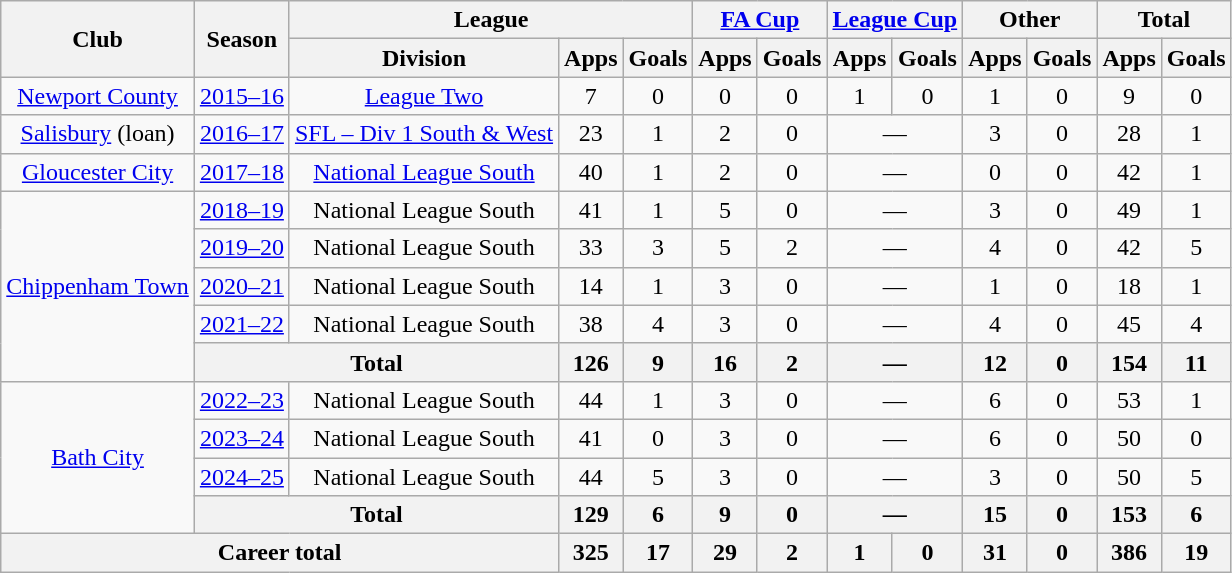<table class="wikitable" style="text-align:center">
<tr>
<th rowspan="2">Club</th>
<th rowspan="2">Season</th>
<th colspan="3">League</th>
<th colspan="2"><a href='#'>FA Cup</a></th>
<th colspan="2"><a href='#'>League Cup</a></th>
<th colspan="2">Other</th>
<th colspan="2">Total</th>
</tr>
<tr>
<th>Division</th>
<th>Apps</th>
<th>Goals</th>
<th>Apps</th>
<th>Goals</th>
<th>Apps</th>
<th>Goals</th>
<th>Apps</th>
<th>Goals</th>
<th>Apps</th>
<th>Goals</th>
</tr>
<tr>
<td><a href='#'>Newport County</a></td>
<td><a href='#'>2015–16</a></td>
<td><a href='#'>League Two</a></td>
<td>7</td>
<td>0</td>
<td>0</td>
<td>0</td>
<td>1</td>
<td>0</td>
<td>1</td>
<td>0</td>
<td>9</td>
<td>0</td>
</tr>
<tr>
<td><a href='#'>Salisbury</a> (loan)</td>
<td><a href='#'>2016–17</a></td>
<td><a href='#'>SFL – Div 1 South & West</a></td>
<td>23</td>
<td>1</td>
<td>2</td>
<td>0</td>
<td colspan="2">—</td>
<td>3</td>
<td>0</td>
<td>28</td>
<td>1</td>
</tr>
<tr>
<td><a href='#'>Gloucester City</a></td>
<td><a href='#'>2017–18</a></td>
<td><a href='#'>National League South</a></td>
<td>40</td>
<td>1</td>
<td>2</td>
<td>0</td>
<td colspan="2">—</td>
<td>0</td>
<td>0</td>
<td>42</td>
<td>1</td>
</tr>
<tr>
<td rowspan="5"><a href='#'>Chippenham Town</a></td>
<td><a href='#'>2018–19</a></td>
<td>National League South</td>
<td>41</td>
<td>1</td>
<td>5</td>
<td>0</td>
<td colspan="2">—</td>
<td>3</td>
<td>0</td>
<td>49</td>
<td>1</td>
</tr>
<tr>
<td><a href='#'>2019–20</a></td>
<td>National League South</td>
<td>33</td>
<td>3</td>
<td>5</td>
<td>2</td>
<td colspan="2">—</td>
<td>4</td>
<td>0</td>
<td>42</td>
<td>5</td>
</tr>
<tr>
<td><a href='#'>2020–21</a></td>
<td>National League South</td>
<td>14</td>
<td>1</td>
<td>3</td>
<td>0</td>
<td colspan="2">—</td>
<td>1</td>
<td>0</td>
<td>18</td>
<td>1</td>
</tr>
<tr>
<td><a href='#'>2021–22</a></td>
<td>National League South</td>
<td>38</td>
<td>4</td>
<td>3</td>
<td>0</td>
<td colspan="2">—</td>
<td>4</td>
<td>0</td>
<td>45</td>
<td>4</td>
</tr>
<tr>
<th colspan="2">Total</th>
<th>126</th>
<th>9</th>
<th>16</th>
<th>2</th>
<th colspan="2">—</th>
<th>12</th>
<th>0</th>
<th>154</th>
<th>11</th>
</tr>
<tr>
<td rowspan="4"><a href='#'>Bath City</a></td>
<td><a href='#'>2022–23</a></td>
<td>National League South</td>
<td>44</td>
<td>1</td>
<td>3</td>
<td>0</td>
<td colspan="2">—</td>
<td>6</td>
<td>0</td>
<td>53</td>
<td>1</td>
</tr>
<tr>
<td><a href='#'>2023–24</a></td>
<td>National League South</td>
<td>41</td>
<td>0</td>
<td>3</td>
<td>0</td>
<td colspan="2">—</td>
<td>6</td>
<td>0</td>
<td>50</td>
<td>0</td>
</tr>
<tr>
<td><a href='#'>2024–25</a></td>
<td>National League South</td>
<td>44</td>
<td>5</td>
<td>3</td>
<td>0</td>
<td colspan="2">—</td>
<td>3</td>
<td>0</td>
<td>50</td>
<td>5</td>
</tr>
<tr>
<th colspan="2">Total</th>
<th>129</th>
<th>6</th>
<th>9</th>
<th>0</th>
<th colspan="2">—</th>
<th>15</th>
<th>0</th>
<th>153</th>
<th>6</th>
</tr>
<tr>
<th colspan="3">Career total</th>
<th>325</th>
<th>17</th>
<th>29</th>
<th>2</th>
<th>1</th>
<th>0</th>
<th>31</th>
<th>0</th>
<th>386</th>
<th>19</th>
</tr>
</table>
